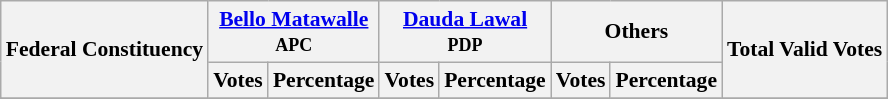<table class="wikitable sortable" style=" font-size: 90%">
<tr>
<th rowspan="2">Federal Constituency</th>
<th colspan="2"><a href='#'>Bello Matawalle</a><br><small>APC</small></th>
<th colspan="2"><a href='#'>Dauda Lawal</a><br><small>PDP</small></th>
<th colspan="2">Others</th>
<th rowspan="2">Total Valid Votes</th>
</tr>
<tr>
<th>Votes</th>
<th>Percentage</th>
<th>Votes</th>
<th>Percentage</th>
<th>Votes</th>
<th>Percentage</th>
</tr>
<tr>
</tr>
<tr>
</tr>
<tr>
</tr>
<tr>
</tr>
<tr>
</tr>
<tr>
</tr>
<tr>
</tr>
<tr>
</tr>
<tr>
</tr>
<tr>
</tr>
</table>
